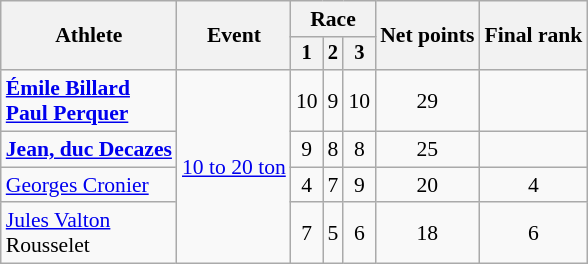<table class="wikitable" style="font-size:90%">
<tr>
<th rowspan="2">Athlete</th>
<th rowspan="2">Event</th>
<th colspan=3>Race</th>
<th rowspan=2>Net points</th>
<th rowspan=2>Final rank</th>
</tr>
<tr style="font-size:95%">
<th>1</th>
<th>2</th>
<th>3</th>
</tr>
<tr align=center>
<td align=left><strong><a href='#'>Émile Billard</a><br><a href='#'>Paul Perquer</a></strong></td>
<td align=left rowspan=4><a href='#'>10 to 20 ton</a></td>
<td>10</td>
<td>9</td>
<td>10</td>
<td>29</td>
<td></td>
</tr>
<tr align=center>
<td align=left><strong><a href='#'>Jean, duc Decazes</a></strong></td>
<td>9</td>
<td>8</td>
<td>8</td>
<td>25</td>
<td></td>
</tr>
<tr align=center>
<td align=left><a href='#'>Georges Cronier</a></td>
<td>4</td>
<td>7</td>
<td>9</td>
<td>20</td>
<td>4</td>
</tr>
<tr align=center>
<td align=left><a href='#'>Jules Valton</a><br>Rousselet</td>
<td>7</td>
<td>5</td>
<td>6</td>
<td>18</td>
<td>6</td>
</tr>
</table>
